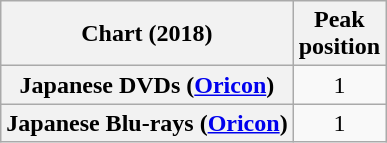<table class="wikitable sortable plainrowheaders" style="text-align:center">
<tr>
<th scope="col">Chart (2018)</th>
<th scope="col">Peak<br>position</th>
</tr>
<tr>
<th scope="row">Japanese DVDs (<a href='#'>Oricon</a>)</th>
<td>1</td>
</tr>
<tr>
<th scope="row">Japanese Blu-rays (<a href='#'>Oricon</a>)</th>
<td>1</td>
</tr>
</table>
